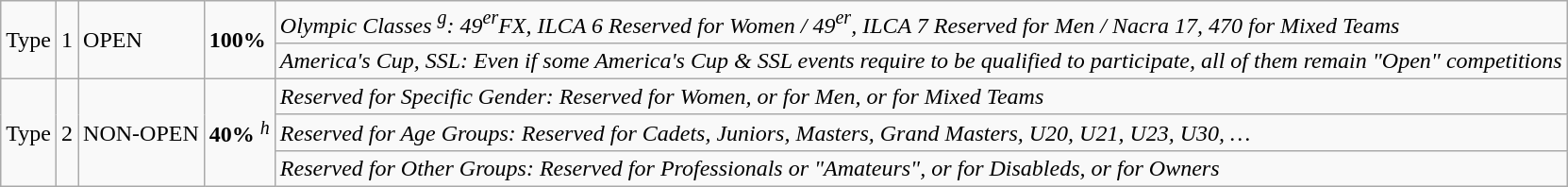<table class="wikitable">
<tr>
<td rowspan="2">Type</td>
<td rowspan="2">1</td>
<td rowspan="2">OPEN</td>
<td rowspan="2"><strong>100%</strong></td>
<td><em>Olympic Classes <sup>g</sup>: 49<sup>er</sup>FX, ILCA 6 Reserved for Women / 49<sup>er</sup>, ILCA 7 Reserved for Men / Nacra 17, 470 for Mixed Teams</em></td>
</tr>
<tr>
<td><em>America's Cup, SSL: Even if some America's Cup & SSL events require to be qualified to participate, all of them remain "Open" competitions</em></td>
</tr>
<tr>
<td rowspan="3">Type</td>
<td rowspan="3">2</td>
<td rowspan="3">NON-OPEN</td>
<td rowspan="3"><strong>40%</strong> <em><sup>h</sup></em></td>
<td><em>Reserved for Specific Gender: Reserved for Women, or for Men, or for Mixed Teams</em></td>
</tr>
<tr>
<td><em>Reserved for Age Groups: Reserved for Cadets, Juniors, Masters, Grand Masters, U20, U21, U23, U30, …</em></td>
</tr>
<tr>
<td><em>Reserved for Other Groups: Reserved for Professionals or "Amateurs", or for Disableds, or for Owners</em></td>
</tr>
</table>
